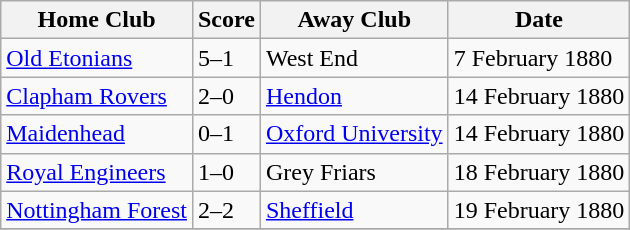<table class="wikitable">
<tr>
<th>Home Club</th>
<th>Score</th>
<th>Away Club</th>
<th>Date</th>
</tr>
<tr>
<td><a href='#'>Old Etonians</a></td>
<td>5–1</td>
<td>West End</td>
<td>7 February 1880</td>
</tr>
<tr>
<td><a href='#'>Clapham Rovers</a></td>
<td>2–0</td>
<td><a href='#'>Hendon</a></td>
<td>14 February 1880</td>
</tr>
<tr>
<td><a href='#'>Maidenhead</a></td>
<td>0–1</td>
<td><a href='#'>Oxford University</a></td>
<td>14 February 1880</td>
</tr>
<tr>
<td><a href='#'>Royal Engineers</a></td>
<td>1–0</td>
<td>Grey Friars</td>
<td>18 February 1880</td>
</tr>
<tr>
<td><a href='#'>Nottingham Forest</a></td>
<td>2–2</td>
<td><a href='#'>Sheffield</a></td>
<td>19 February 1880</td>
</tr>
<tr>
</tr>
</table>
